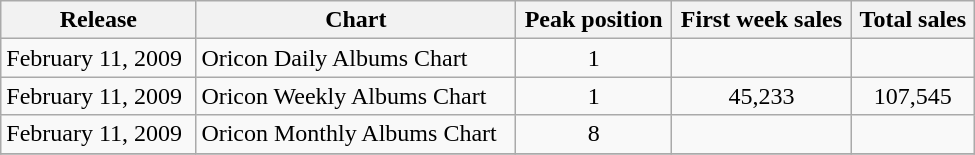<table class="wikitable" width="650px">
<tr>
<th align="left">Release</th>
<th align="left">Chart</th>
<th align="left">Peak position</th>
<th align="left">First week sales</th>
<th align="left">Total sales</th>
</tr>
<tr>
<td align="left">February 11, 2009</td>
<td align="left">Oricon Daily Albums Chart</td>
<td align="center">1</td>
<td align="left"></td>
<td align="left"></td>
</tr>
<tr>
<td align="left">February 11, 2009</td>
<td align="left">Oricon Weekly Albums Chart</td>
<td align="center">1</td>
<td align="center">45,233</td>
<td align="center">107,545</td>
</tr>
<tr>
<td align="left">February 11, 2009</td>
<td align="left">Oricon Monthly Albums Chart</td>
<td align="center">8</td>
<td align="left"></td>
<td align="left"></td>
</tr>
<tr>
</tr>
</table>
